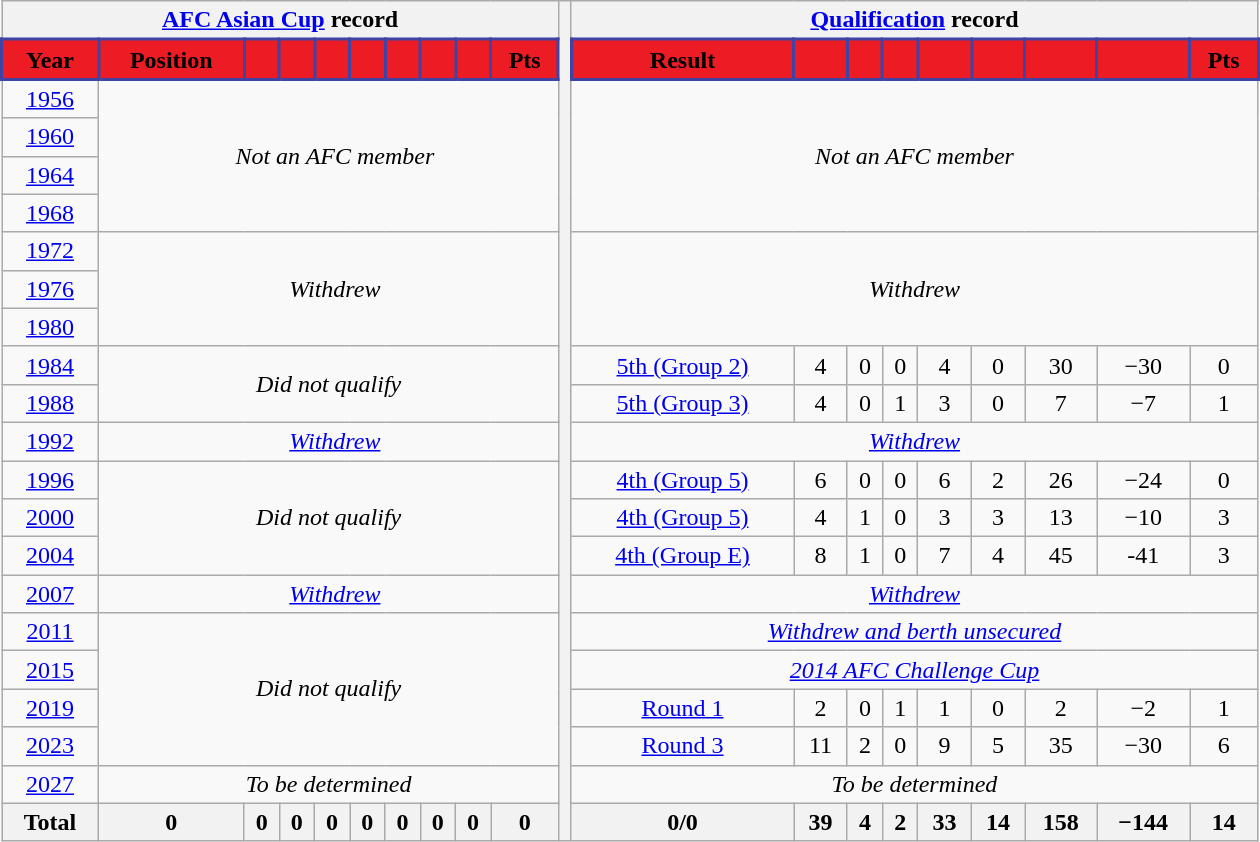<table Class = "wikitable" style = "text-align: center;">
<tr>
<th colspan=10><a href='#'>AFC Asian Cup</a> record</th>
<th rowspan="26" style="width:1%;"></th>
<th colspan="9"><a href='#'>Qualification</a> record</th>
</tr>
<tr>
<th style="background:#ED1C24;border: 2px solid #3F43A4;"><span>Year</span></th>
<th style="background:#ED1C24;border: 2px solid #3F43A4;"><span>Position</span></th>
<th style="background:#ED1C24;border: 2px solid #3F43A4;"><span></span></th>
<th style="background:#ED1C24;border: 2px solid #3F43A4;"><span></span></th>
<th style="background:#ED1C24;border: 2px solid #3F43A4;"><span></span></th>
<th style="background:#ED1C24;border: 2px solid #3F43A4;"><span></span></th>
<th style="background:#ED1C24;border: 2px solid #3F43A4;"><span></span></th>
<th style="background:#ED1C24;border: 2px solid #3F43A4;"><span></span></th>
<th style="background:#ED1C24;border: 2px solid #3F43A4;"><span></span></th>
<th style="background:#ED1C24;border: 2px solid #3F43A4;"><span>Pts</span></th>
<th style="background:#ED1C24;border: 2px solid #3F43A4;"><span>Result</span></th>
<th style="background:#ED1C24;border: 2px solid #3F43A4;"><span></span></th>
<th style="background:#ED1C24;border: 2px solid #3F43A4;"><span></span></th>
<th style="background:#ED1C24;border: 2px solid #3F43A4;"><span></span></th>
<th style="background:#ED1C24;border: 2px solid #3F43A4;"><span></span></th>
<th style="background:#ED1C24;border: 2px solid #3F43A4;"><span></span></th>
<th style="background:#ED1C24;border: 2px solid #3F43A4;"><span></span></th>
<th style="background:#ED1C24;border: 2px solid #3F43A4;"><span></span></th>
<th style="background:#ED1C24;border: 2px solid #3F43A4;"><span>Pts</span></th>
</tr>
<tr>
<td> <a href='#'>1956</a></td>
<td colspan=10 rowspan=4><em>Not an AFC member</em></td>
<td colspan="9" rowspan="4"><em>Not an AFC member</em></td>
</tr>
<tr>
<td> <a href='#'>1960</a></td>
</tr>
<tr>
<td> <a href='#'>1964</a></td>
</tr>
<tr>
<td> <a href='#'>1968</a></td>
</tr>
<tr>
<td> <a href='#'>1972</a></td>
<td colspan=10 rowspan=3><em>Withdrew</em></td>
<td colspan="9" rowspan="3"><em>Withdrew</em></td>
</tr>
<tr>
<td> <a href='#'>1976</a></td>
</tr>
<tr>
<td> <a href='#'>1980</a></td>
</tr>
<tr>
<td> <a href='#'>1984</a></td>
<td colspan = 9 rowspan = 2><em>Did not qualify</em></td>
<td><a href='#'>5th (Group 2)</a></td>
<td>4</td>
<td>0</td>
<td>0</td>
<td>4</td>
<td>0</td>
<td>30</td>
<td>−30</td>
<td>0</td>
</tr>
<tr>
<td> <a href='#'>1988</a></td>
<td><a href='#'>5th (Group 3)</a></td>
<td>4</td>
<td>0</td>
<td>1</td>
<td>3</td>
<td>0</td>
<td>7</td>
<td>−7</td>
<td>1</td>
</tr>
<tr>
<td> <a href='#'>1992</a></td>
<td colspan = 10><a href='#'><em>Withdrew</em></a></td>
<td colspan="9"><a href='#'><em>Withdrew</em></a></td>
</tr>
<tr>
<td> <a href='#'>1996</a></td>
<td colspan = 9 rowspan = 3><em>Did not qualify</em></td>
<td><a href='#'>4th (Group 5)</a></td>
<td>6</td>
<td>0</td>
<td>0</td>
<td>6</td>
<td>2</td>
<td>26</td>
<td>−24</td>
<td>0</td>
</tr>
<tr>
<td> <a href='#'>2000</a></td>
<td><a href='#'>4th (Group 5)</a></td>
<td>4</td>
<td>1</td>
<td>0</td>
<td>3</td>
<td>3</td>
<td>13</td>
<td>−10</td>
<td>3</td>
</tr>
<tr>
<td> <a href='#'>2004</a></td>
<td><a href='#'>4th (Group E)</a></td>
<td>8</td>
<td>1</td>
<td>0</td>
<td>7</td>
<td>4</td>
<td>45</td>
<td>-41</td>
<td>3</td>
</tr>
<tr>
<td>    <a href='#'>2007</a></td>
<td colspan = 10><a href='#'><em>Withdrew</em></a></td>
<td colspan="9"><a href='#'><em>Withdrew</em></a></td>
</tr>
<tr>
<td> <a href='#'>2011</a></td>
<td colspan="9" rowspan="4"><em>Did not qualify</em></td>
<td colspan="9"><em><a href='#'>Withdrew and berth unsecured</a></em></td>
</tr>
<tr>
<td> <a href='#'>2015</a></td>
<td colspan="9"><em><a href='#'>2014 AFC Challenge Cup</a></em></td>
</tr>
<tr>
<td> <a href='#'>2019</a></td>
<td><a href='#'>Round 1</a></td>
<td>2</td>
<td>0</td>
<td>1</td>
<td>1</td>
<td>0</td>
<td>2</td>
<td>−2</td>
<td>1</td>
</tr>
<tr>
<td> <a href='#'>2023</a></td>
<td><a href='#'>Round 3</a></td>
<td>11</td>
<td>2</td>
<td>0</td>
<td>9</td>
<td>5</td>
<td>35</td>
<td>−30</td>
<td>6</td>
</tr>
<tr>
<td> <a href='#'>2027</a></td>
<td colspan="9"><em>To be determined</em></td>
<td colspan = 10><em>To be determined</em></td>
</tr>
<tr>
<th>Total</th>
<th>0</th>
<th>0</th>
<th>0</th>
<th>0</th>
<th>0</th>
<th>0</th>
<th>0</th>
<th>0</th>
<th>0</th>
<th>0/0</th>
<th>39</th>
<th>4</th>
<th>2</th>
<th>33</th>
<th>14</th>
<th>158</th>
<th>−144</th>
<th>14</th>
</tr>
</table>
